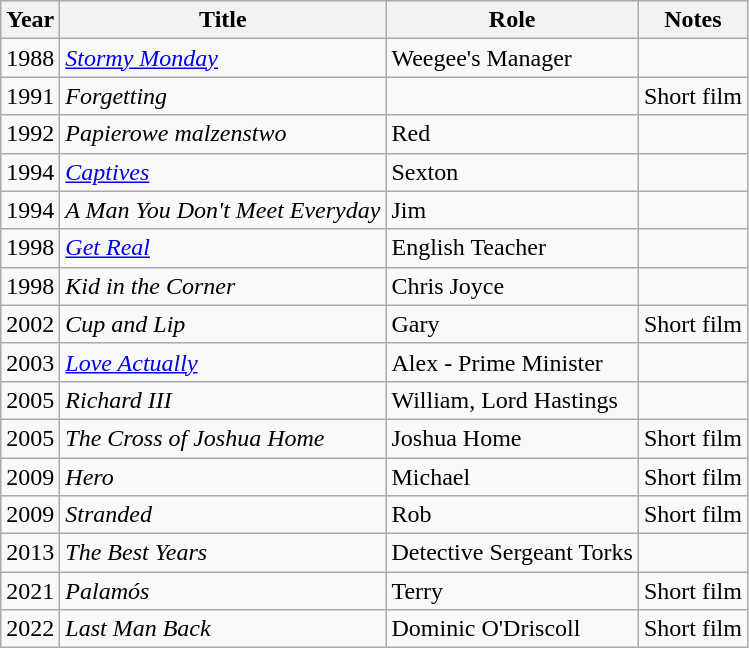<table class=wikitable sortable">
<tr>
<th>Year</th>
<th>Title</th>
<th>Role</th>
<th>Notes</th>
</tr>
<tr>
<td>1988</td>
<td><em><a href='#'>Stormy Monday</a></em></td>
<td>Weegee's Manager</td>
<td></td>
</tr>
<tr>
<td>1991</td>
<td><em>Forgetting</em></td>
<td></td>
<td>Short film</td>
</tr>
<tr>
<td>1992</td>
<td><em>Papierowe malzenstwo</em></td>
<td>Red</td>
<td></td>
</tr>
<tr>
<td>1994</td>
<td><em><a href='#'>Captives</a></em></td>
<td>Sexton</td>
<td></td>
</tr>
<tr>
<td>1994</td>
<td><em>A Man You Don't Meet Everyday</em></td>
<td>Jim</td>
<td></td>
</tr>
<tr>
<td>1998</td>
<td><em><a href='#'>Get Real</a></em></td>
<td>English Teacher</td>
<td></td>
</tr>
<tr>
<td>1998</td>
<td><em>Kid in the Corner</em></td>
<td>Chris Joyce</td>
<td></td>
</tr>
<tr>
<td>2002</td>
<td><em>Cup and Lip</em></td>
<td>Gary</td>
<td>Short film</td>
</tr>
<tr>
<td>2003</td>
<td><em><a href='#'>Love Actually</a></em></td>
<td>Alex - Prime Minister</td>
<td></td>
</tr>
<tr>
<td>2005</td>
<td><em>Richard III</em></td>
<td>William, Lord Hastings</td>
<td></td>
</tr>
<tr>
<td>2005</td>
<td><em>The Cross of Joshua Home</em></td>
<td>Joshua Home</td>
<td>Short film</td>
</tr>
<tr>
<td>2009</td>
<td><em>Hero</em></td>
<td>Michael</td>
<td>Short film</td>
</tr>
<tr>
<td>2009</td>
<td><em>Stranded</em></td>
<td>Rob</td>
<td>Short film</td>
</tr>
<tr>
<td>2013</td>
<td><em>The Best Years</em></td>
<td>Detective Sergeant Torks</td>
<td></td>
</tr>
<tr>
<td>2021</td>
<td><em>Palamós</em></td>
<td>Terry</td>
<td>Short film</td>
</tr>
<tr>
<td>2022</td>
<td><em>Last Man Back</em></td>
<td>Dominic O'Driscoll</td>
<td>Short film</td>
</tr>
</table>
